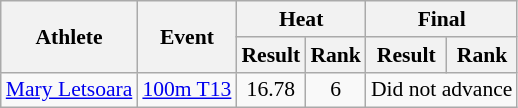<table class="wikitable" style="font-size:90%">
<tr>
<th rowspan="2">Athlete</th>
<th rowspan="2">Event</th>
<th colspan="2">Heat</th>
<th colspan="2">Final</th>
</tr>
<tr>
<th>Result</th>
<th>Rank</th>
<th>Result</th>
<th>Rank</th>
</tr>
<tr align=center>
<td align=left><a href='#'>Mary Letsoara</a></td>
<td align=left><a href='#'>100m T13</a></td>
<td>16.78</td>
<td>6</td>
<td colspan=2>Did not advance</td>
</tr>
</table>
